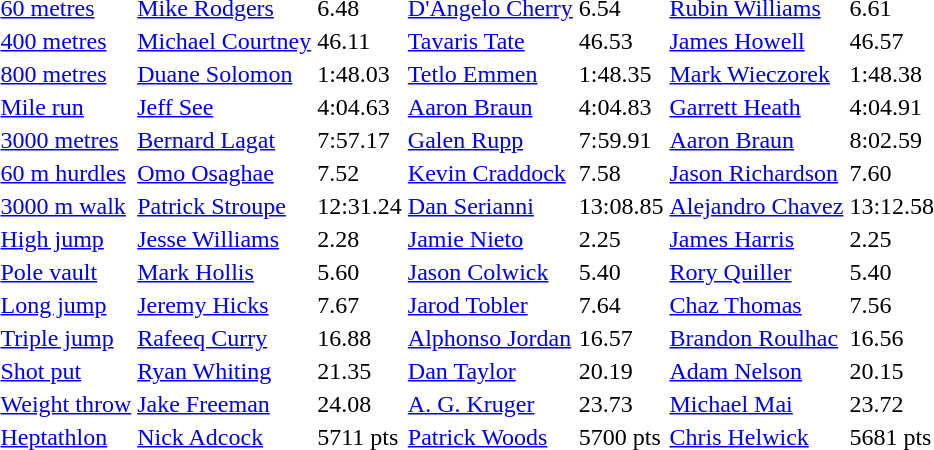<table>
<tr>
<td><a href='#'>60 metres</a></td>
<td><a href='#'>Mike Rodgers</a></td>
<td>6.48 </td>
<td><a href='#'>D'Angelo Cherry</a></td>
<td>6.54</td>
<td><a href='#'>Rubin Williams</a></td>
<td>6.61</td>
</tr>
<tr>
<td><a href='#'>400 metres</a></td>
<td><a href='#'>Michael Courtney</a></td>
<td>46.11</td>
<td><a href='#'>Tavaris Tate</a></td>
<td>46.53</td>
<td><a href='#'>James Howell</a></td>
<td>46.57 </td>
</tr>
<tr>
<td><a href='#'>800 metres</a></td>
<td><a href='#'>Duane Solomon</a></td>
<td>1:48.03</td>
<td><a href='#'>Tetlo Emmen</a></td>
<td>1:48.35</td>
<td><a href='#'>Mark Wieczorek</a></td>
<td>1:48.38</td>
</tr>
<tr>
<td><a href='#'>Mile run</a></td>
<td><a href='#'>Jeff See</a></td>
<td>4:04.63</td>
<td><a href='#'>Aaron Braun</a></td>
<td>4:04.83</td>
<td><a href='#'>Garrett Heath</a></td>
<td>4:04.91</td>
</tr>
<tr>
<td><a href='#'>3000 metres</a></td>
<td><a href='#'>Bernard Lagat</a></td>
<td>7:57.17</td>
<td><a href='#'>Galen Rupp</a></td>
<td>7:59.91</td>
<td><a href='#'>Aaron Braun</a></td>
<td>8:02.59</td>
</tr>
<tr>
<td><a href='#'>60 m hurdles</a></td>
<td><a href='#'>Omo Osaghae</a></td>
<td>7.52 </td>
<td><a href='#'>Kevin Craddock</a></td>
<td>7.58</td>
<td><a href='#'>Jason Richardson</a></td>
<td>7.60</td>
</tr>
<tr>
<td><a href='#'>3000 m walk</a></td>
<td><a href='#'>Patrick Stroupe</a></td>
<td>12:31.24</td>
<td><a href='#'>Dan Serianni</a></td>
<td>13:08.85</td>
<td><a href='#'>Alejandro Chavez</a></td>
<td>13:12.58</td>
</tr>
<tr>
<td><a href='#'>High jump</a></td>
<td><a href='#'>Jesse Williams</a></td>
<td>2.28</td>
<td><a href='#'>Jamie Nieto</a></td>
<td>2.25</td>
<td><a href='#'>James Harris</a></td>
<td>2.25 </td>
</tr>
<tr>
<td><a href='#'>Pole vault</a></td>
<td><a href='#'>Mark Hollis</a></td>
<td>5.60</td>
<td><a href='#'>Jason Colwick</a></td>
<td>5.40</td>
<td><a href='#'>Rory Quiller</a></td>
<td>5.40</td>
</tr>
<tr>
<td><a href='#'>Long jump</a></td>
<td><a href='#'>Jeremy Hicks</a></td>
<td>7.67</td>
<td><a href='#'>Jarod Tobler</a></td>
<td>7.64</td>
<td><a href='#'>Chaz Thomas</a></td>
<td>7.56 </td>
</tr>
<tr>
<td><a href='#'>Triple jump</a></td>
<td><a href='#'>Rafeeq Curry</a></td>
<td>16.88 </td>
<td><a href='#'>Alphonso Jordan</a></td>
<td>16.57 </td>
<td><a href='#'>Brandon Roulhac</a></td>
<td>16.56</td>
</tr>
<tr>
<td><a href='#'>Shot put</a></td>
<td><a href='#'>Ryan Whiting</a></td>
<td>21.35</td>
<td><a href='#'>Dan Taylor</a></td>
<td>20.19</td>
<td><a href='#'>Adam Nelson</a></td>
<td>20.15</td>
</tr>
<tr>
<td><a href='#'>Weight throw</a></td>
<td><a href='#'>Jake Freeman</a></td>
<td>24.08</td>
<td><a href='#'>A. G. Kruger</a></td>
<td>23.73</td>
<td><a href='#'>Michael Mai</a></td>
<td>23.72 </td>
</tr>
<tr>
<td><a href='#'>Heptathlon</a></td>
<td><a href='#'>Nick Adcock</a></td>
<td>5711 pts</td>
<td><a href='#'>Patrick Woods</a></td>
<td>5700 pts</td>
<td><a href='#'>Chris Helwick</a></td>
<td>5681 pts</td>
</tr>
</table>
